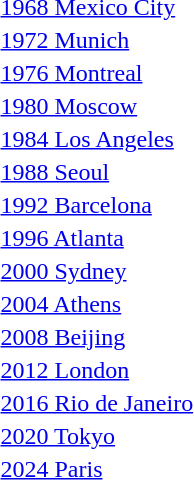<table>
<tr>
<td><a href='#'>1968 Mexico City</a><br></td>
<td></td>
<td></td>
<td></td>
</tr>
<tr>
<td><a href='#'>1972 Munich</a><br></td>
<td></td>
<td></td>
<td></td>
</tr>
<tr>
<td><a href='#'>1976 Montreal</a><br></td>
<td></td>
<td></td>
<td></td>
</tr>
<tr>
<td><a href='#'>1980 Moscow</a><br></td>
<td></td>
<td></td>
<td></td>
</tr>
<tr>
<td><a href='#'>1984 Los Angeles</a><br></td>
<td></td>
<td></td>
<td></td>
</tr>
<tr>
<td><a href='#'>1988 Seoul</a><br></td>
<td></td>
<td></td>
<td></td>
</tr>
<tr>
<td><a href='#'>1992 Barcelona</a><br></td>
<td></td>
<td></td>
<td></td>
</tr>
<tr>
<td><a href='#'>1996 Atlanta</a><br></td>
<td></td>
<td></td>
<td></td>
</tr>
<tr>
<td><a href='#'>2000 Sydney</a><br></td>
<td></td>
<td></td>
<td></td>
</tr>
<tr>
<td><a href='#'>2004 Athens</a><br></td>
<td></td>
<td></td>
<td></td>
</tr>
<tr>
<td><a href='#'>2008 Beijing</a><br></td>
<td></td>
<td></td>
<td></td>
</tr>
<tr>
<td><a href='#'>2012 London</a><br></td>
<td></td>
<td></td>
<td></td>
</tr>
<tr>
<td><a href='#'>2016 Rio de Janeiro</a><br></td>
<td></td>
<td></td>
<td></td>
</tr>
<tr>
<td><a href='#'>2020 Tokyo</a><br></td>
<td></td>
<td></td>
<td></td>
</tr>
<tr>
<td><a href='#'>2024 Paris</a><br></td>
<td></td>
<td></td>
<td></td>
</tr>
</table>
